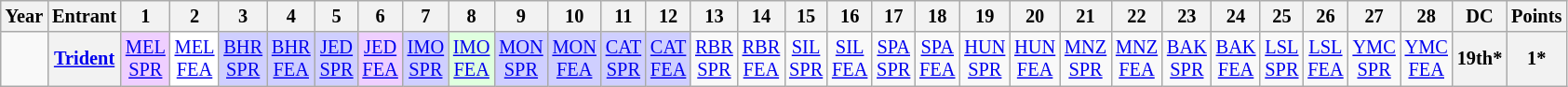<table class="wikitable" style="text-align:center; font-size:85%;">
<tr>
<th>Year</th>
<th>Entrant</th>
<th>1</th>
<th>2</th>
<th>3</th>
<th>4</th>
<th>5</th>
<th>6</th>
<th>7</th>
<th>8</th>
<th>9</th>
<th>10</th>
<th>11</th>
<th>12</th>
<th>13</th>
<th>14</th>
<th>15</th>
<th>16</th>
<th>17</th>
<th>18</th>
<th>19</th>
<th>20</th>
<th>21</th>
<th>22</th>
<th>23</th>
<th>24</th>
<th>25</th>
<th>26</th>
<th>27</th>
<th>28</th>
<th>DC</th>
<th>Points</th>
</tr>
<tr>
<td></td>
<th nowrap><a href='#'>Trident</a></th>
<td style="background:#EFCFFF;"><a href='#'>MEL<br>SPR</a><br></td>
<td style="background:#FFFFFF;"><a href='#'>MEL<br>FEA</a><br></td>
<td style="background:#CFCFFF;"><a href='#'>BHR<br>SPR</a><br></td>
<td style="background:#CFCFFF;"><a href='#'>BHR<br>FEA</a><br></td>
<td style="background:#CFCFFF;"><a href='#'>JED<br>SPR</a><br></td>
<td style="background:#EFCFFF;"><a href='#'>JED<br>FEA</a><br></td>
<td style="background:#CFCFFF;"><a href='#'>IMO<br>SPR</a><br></td>
<td style="background:#DFFFDF;"><a href='#'>IMO<br>FEA</a><br></td>
<td style="background:#CFCFFF;"><a href='#'>MON<br>SPR</a><br></td>
<td style="background:#CFCFFF;"><a href='#'>MON<br>FEA</a><br></td>
<td style="background:#CFCFFF;"><a href='#'>CAT<br>SPR</a><br></td>
<td style="background:#CFCFFF;"><a href='#'>CAT<br>FEA</a><br></td>
<td style="background:#;"><a href='#'>RBR<br>SPR</a><br></td>
<td style="background:#;"><a href='#'>RBR<br>FEA</a><br></td>
<td style="background:#;"><a href='#'>SIL<br>SPR</a><br></td>
<td style="background:#;"><a href='#'>SIL<br>FEA</a><br></td>
<td style="background:#;"><a href='#'>SPA<br>SPR</a><br></td>
<td style="background:#;"><a href='#'>SPA<br>FEA</a><br></td>
<td style="background:#;"><a href='#'>HUN<br>SPR</a><br></td>
<td style="background:#;"><a href='#'>HUN<br>FEA</a><br></td>
<td style="background:#;"><a href='#'>MNZ<br>SPR</a><br></td>
<td style="background:#;"><a href='#'>MNZ<br>FEA</a><br></td>
<td style="background:#;"><a href='#'>BAK<br>SPR</a><br></td>
<td style="background:#;"><a href='#'>BAK<br>FEA</a><br></td>
<td style="background:#;"><a href='#'>LSL<br>SPR</a><br></td>
<td style="background:#;"><a href='#'>LSL<br>FEA</a><br></td>
<td style="background:#;"><a href='#'>YMC<br>SPR</a><br></td>
<td style="background:#;"><a href='#'>YMC<br>FEA</a><br></td>
<th>19th*</th>
<th>1*</th>
</tr>
</table>
